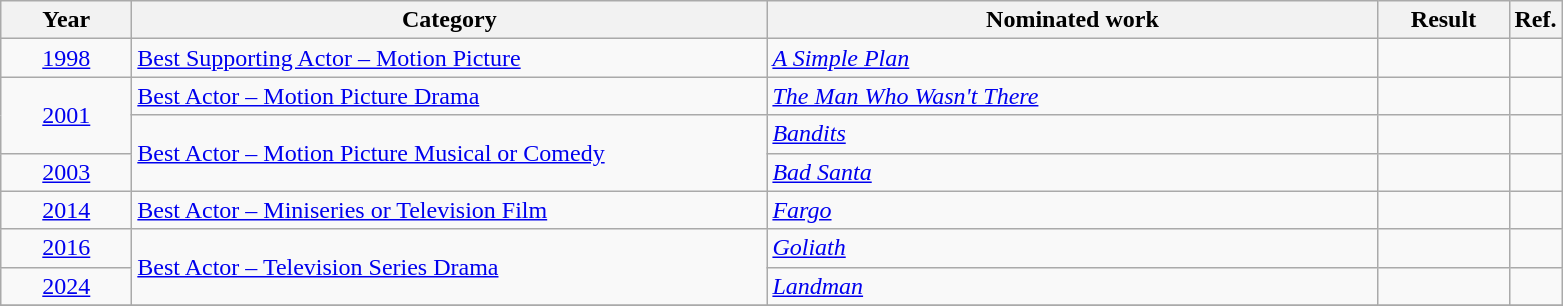<table class=wikitable>
<tr>
<th scope="col" style="width:5em;">Year</th>
<th scope="col" style="width:26em;">Category</th>
<th scope="col" style="width:25em;">Nominated work</th>
<th scope="col" style="width:5em;">Result</th>
<th>Ref.</th>
</tr>
<tr>
<td style="text-align:center;"><a href='#'>1998</a></td>
<td><a href='#'>Best Supporting Actor – Motion Picture</a></td>
<td><em><a href='#'>A Simple Plan</a></em></td>
<td></td>
<td style="text-align:center;"></td>
</tr>
<tr>
<td style="text-align:center;", rowspan=2><a href='#'>2001</a></td>
<td><a href='#'>Best Actor – Motion Picture Drama</a></td>
<td><em><a href='#'>The Man Who Wasn't There</a></em></td>
<td></td>
<td style="text-align:center;"></td>
</tr>
<tr>
<td rowspan=2><a href='#'>Best Actor – Motion Picture Musical or Comedy</a></td>
<td><em><a href='#'>Bandits</a></em></td>
<td></td>
<td style="text-align:center;"></td>
</tr>
<tr>
<td style="text-align:center;"><a href='#'>2003</a></td>
<td><em><a href='#'>Bad Santa</a></em></td>
<td></td>
<td style="text-align:center;"></td>
</tr>
<tr>
<td style="text-align:center;"><a href='#'>2014</a></td>
<td><a href='#'>Best Actor – Miniseries or Television Film</a></td>
<td><em><a href='#'>Fargo</a></em></td>
<td></td>
<td style="text-align:center;"></td>
</tr>
<tr>
<td style="text-align:center;"><a href='#'>2016</a></td>
<td rowspan="2"><a href='#'>Best Actor – Television Series Drama</a></td>
<td><em><a href='#'>Goliath</a></em></td>
<td></td>
<td style="text-align:center;"></td>
</tr>
<tr>
<td style="text-align:center;"><a href='#'>2024</a></td>
<td><em><a href='#'>Landman</a></em></td>
<td></td>
<td style="text-align:center;"></td>
</tr>
<tr>
</tr>
</table>
